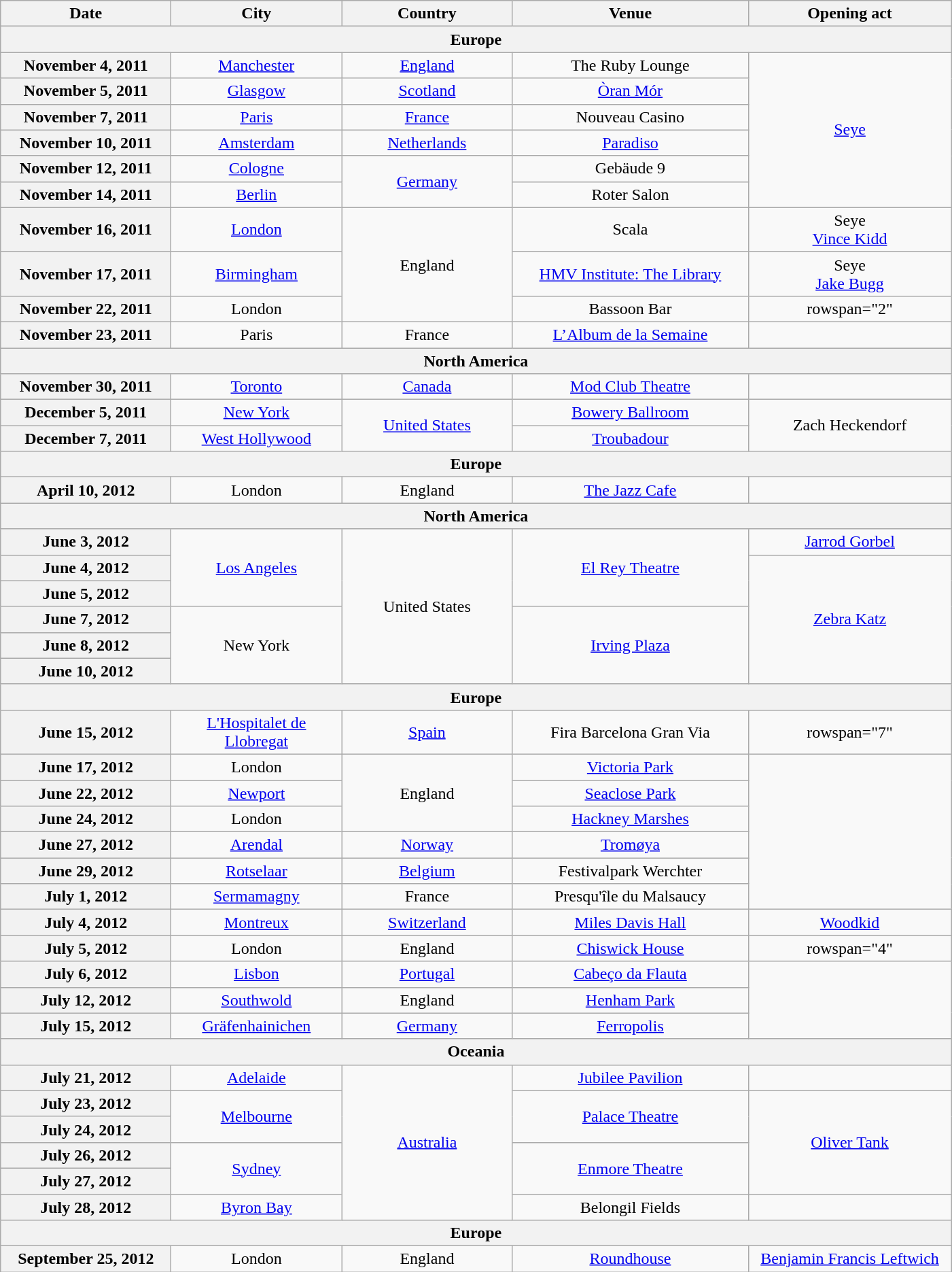<table class="wikitable plainrowheaders" style="text-align:center;">
<tr>
<th scope="col" style="width:10em;">Date</th>
<th scope="col" style="width:10em;">City</th>
<th scope="col" style="width:10em;">Country</th>
<th scope="col" style="width:14em;">Venue</th>
<th scope="col" style="width:12em;">Opening act</th>
</tr>
<tr>
<th colspan="5">Europe</th>
</tr>
<tr>
<th scope="row" style="text-align:center;">November 4, 2011</th>
<td><a href='#'>Manchester</a></td>
<td><a href='#'>England</a></td>
<td>The Ruby Lounge</td>
<td rowspan="6"><a href='#'>Seye</a></td>
</tr>
<tr>
<th scope="row" style="text-align:center;">November 5, 2011</th>
<td><a href='#'>Glasgow</a></td>
<td><a href='#'>Scotland</a></td>
<td><a href='#'>Òran Mór</a></td>
</tr>
<tr>
<th scope="row" style="text-align:center;">November 7, 2011</th>
<td><a href='#'>Paris</a></td>
<td><a href='#'>France</a></td>
<td>Nouveau Casino</td>
</tr>
<tr>
<th scope="row" style="text-align:center;">November 10, 2011</th>
<td><a href='#'>Amsterdam</a></td>
<td><a href='#'>Netherlands</a></td>
<td><a href='#'>Paradiso</a></td>
</tr>
<tr>
<th scope="row" style="text-align:center;">November 12, 2011</th>
<td><a href='#'>Cologne</a></td>
<td rowspan="2" style="text-align:center;"><a href='#'>Germany</a></td>
<td>Gebäude 9</td>
</tr>
<tr>
<th scope="row" style="text-align:center;">November 14, 2011</th>
<td><a href='#'>Berlin</a></td>
<td>Roter Salon</td>
</tr>
<tr>
<th scope="row" style="text-align:center;">November 16, 2011</th>
<td><a href='#'>London</a></td>
<td rowspan="3">England</td>
<td>Scala</td>
<td>Seye<br><a href='#'>Vince Kidd</a></td>
</tr>
<tr>
<th scope="row" style="text-align:center;">November 17, 2011</th>
<td><a href='#'>Birmingham</a></td>
<td><a href='#'>HMV Institute: The Library</a></td>
<td>Seye<br><a href='#'>Jake Bugg</a></td>
</tr>
<tr>
<th scope="row" style="text-align:center;">November 22, 2011</th>
<td>London</td>
<td>Bassoon Bar</td>
<td>rowspan="2" </td>
</tr>
<tr>
<th scope="row" style="text-align:center;">November 23, 2011</th>
<td>Paris</td>
<td>France</td>
<td><a href='#'>L’Album de la Semaine</a></td>
</tr>
<tr>
<th colspan="5">North America</th>
</tr>
<tr>
<th scope="row" style="text-align:center;">November 30, 2011</th>
<td><a href='#'>Toronto</a></td>
<td><a href='#'>Canada</a></td>
<td><a href='#'>Mod Club Theatre</a></td>
<td></td>
</tr>
<tr>
<th scope="row" style="text-align:center;">December 5, 2011</th>
<td><a href='#'>New York</a></td>
<td rowspan="2"><a href='#'>United States</a></td>
<td><a href='#'>Bowery Ballroom</a></td>
<td rowspan="2">Zach Heckendorf</td>
</tr>
<tr>
<th scope="row" style="text-align:center;">December 7, 2011</th>
<td><a href='#'>West Hollywood</a></td>
<td><a href='#'>Troubadour</a></td>
</tr>
<tr>
<th colspan="5">Europe</th>
</tr>
<tr>
<th scope="row" style="text-align:center;">April 10, 2012</th>
<td>London</td>
<td>England</td>
<td><a href='#'>The Jazz Cafe</a></td>
<td></td>
</tr>
<tr>
<th colspan="5">North America</th>
</tr>
<tr>
<th scope="row" style="text-align:center;">June 3, 2012</th>
<td rowspan="3"><a href='#'>Los Angeles</a></td>
<td rowspan="6">United States</td>
<td rowspan="3"><a href='#'>El Rey Theatre</a></td>
<td><a href='#'>Jarrod Gorbel</a></td>
</tr>
<tr>
<th scope="row" style="text-align:center;">June 4, 2012</th>
<td rowspan="5"><a href='#'>Zebra Katz</a></td>
</tr>
<tr>
<th scope="row" style="text-align:center;">June 5, 2012</th>
</tr>
<tr>
<th scope="row" style="text-align:center;">June 7, 2012</th>
<td rowspan="3">New York</td>
<td rowspan="3"><a href='#'>Irving Plaza</a></td>
</tr>
<tr>
<th scope="row" style="text-align:center;">June 8, 2012</th>
</tr>
<tr>
<th scope="row" style="text-align:center;">June 10, 2012</th>
</tr>
<tr>
<th colspan="5">Europe</th>
</tr>
<tr>
<th scope="row" style="text-align:center;">June 15, 2012</th>
<td><a href='#'>L'Hospitalet de Llobregat</a></td>
<td><a href='#'>Spain</a></td>
<td>Fira Barcelona Gran Via</td>
<td>rowspan="7" </td>
</tr>
<tr>
<th scope="row" style="text-align:center;">June 17, 2012</th>
<td>London</td>
<td rowspan="3">England</td>
<td><a href='#'>Victoria Park</a></td>
</tr>
<tr>
<th scope="row" style="text-align:center;">June 22, 2012</th>
<td><a href='#'>Newport</a></td>
<td><a href='#'>Seaclose Park</a></td>
</tr>
<tr>
<th scope="row" style="text-align:center;">June 24, 2012</th>
<td>London</td>
<td><a href='#'>Hackney Marshes</a></td>
</tr>
<tr>
<th scope="row" style="text-align:center;">June 27, 2012</th>
<td><a href='#'>Arendal</a></td>
<td><a href='#'>Norway</a></td>
<td><a href='#'>Tromøya</a></td>
</tr>
<tr>
<th scope="row" style="text-align:center;">June 29, 2012</th>
<td><a href='#'>Rotselaar</a></td>
<td><a href='#'>Belgium</a></td>
<td>Festivalpark Werchter</td>
</tr>
<tr>
<th scope="row" style="text-align:center;">July 1, 2012</th>
<td><a href='#'>Sermamagny</a></td>
<td>France</td>
<td>Presqu'île du Malsaucy</td>
</tr>
<tr>
<th scope="row" style="text-align:center;">July 4, 2012</th>
<td><a href='#'>Montreux</a></td>
<td><a href='#'>Switzerland</a></td>
<td><a href='#'>Miles Davis Hall</a></td>
<td><a href='#'>Woodkid</a></td>
</tr>
<tr>
<th scope="row" style="text-align:center;">July 5, 2012</th>
<td>London</td>
<td>England</td>
<td><a href='#'>Chiswick House</a></td>
<td>rowspan="4" </td>
</tr>
<tr>
<th scope="row" style="text-align:center;">July 6, 2012</th>
<td><a href='#'>Lisbon</a></td>
<td><a href='#'>Portugal</a></td>
<td><a href='#'>Cabeço da Flauta</a></td>
</tr>
<tr>
<th scope="row" style="text-align:center;">July 12, 2012</th>
<td><a href='#'>Southwold</a></td>
<td>England</td>
<td><a href='#'>Henham Park</a></td>
</tr>
<tr>
<th scope="row" style="text-align:center;">July 15, 2012</th>
<td><a href='#'>Gräfenhainichen</a></td>
<td><a href='#'>Germany</a></td>
<td><a href='#'>Ferropolis</a></td>
</tr>
<tr>
<th colspan="5">Oceania</th>
</tr>
<tr>
<th scope="row" style="text-align:center;">July 21, 2012</th>
<td><a href='#'>Adelaide</a></td>
<td rowspan="6"><a href='#'>Australia</a></td>
<td><a href='#'>Jubilee Pavilion</a></td>
<td></td>
</tr>
<tr>
<th scope="row" style="text-align:center;">July 23, 2012</th>
<td rowspan="2"><a href='#'>Melbourne</a></td>
<td rowspan="2"><a href='#'>Palace Theatre</a></td>
<td rowspan="4"><a href='#'>Oliver Tank</a></td>
</tr>
<tr>
<th scope="row" style="text-align:center;">July 24, 2012</th>
</tr>
<tr>
<th scope="row" style="text-align:center;">July 26, 2012</th>
<td rowspan="2"><a href='#'>Sydney</a></td>
<td rowspan="2"><a href='#'>Enmore Theatre</a></td>
</tr>
<tr>
<th scope="row" style="text-align:center;">July 27, 2012</th>
</tr>
<tr>
<th scope="row" style="text-align:center;">July 28, 2012</th>
<td><a href='#'>Byron Bay</a></td>
<td>Belongil Fields</td>
<td></td>
</tr>
<tr>
<th colspan="5">Europe</th>
</tr>
<tr>
<th scope="row" style="text-align:center;">September 25, 2012</th>
<td>London</td>
<td>England</td>
<td><a href='#'>Roundhouse</a></td>
<td><a href='#'>Benjamin Francis Leftwich</a></td>
</tr>
</table>
